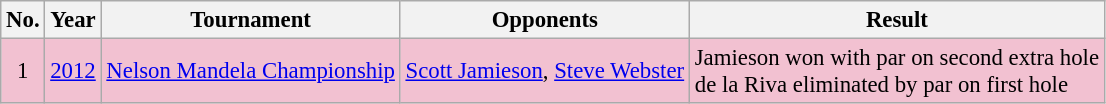<table class="wikitable" style="font-size:95%;">
<tr>
<th>No.</th>
<th>Year</th>
<th>Tournament</th>
<th>Opponents</th>
<th>Result</th>
</tr>
<tr style="background:#F2C1D1;">
<td align=center>1</td>
<td><a href='#'>2012</a></td>
<td><a href='#'>Nelson Mandela Championship</a></td>
<td> <a href='#'>Scott Jamieson</a>,  <a href='#'>Steve Webster</a></td>
<td>Jamieson won with par on second extra hole<br>de la Riva eliminated by par on first hole</td>
</tr>
</table>
